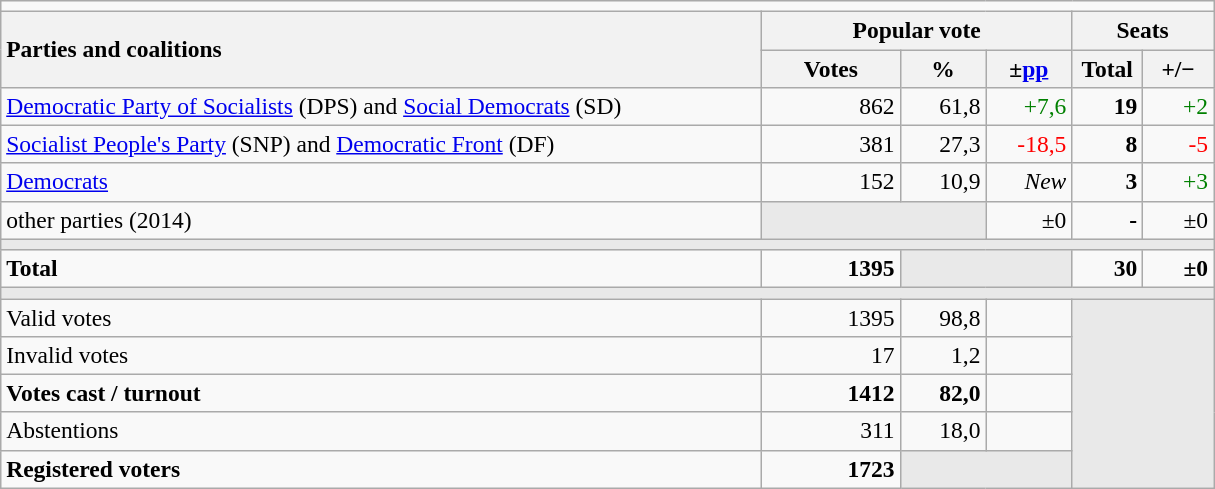<table class="wikitable" style="text-align:right; font-size:98%; margin-bottom:0">
<tr>
<td colspan="6"></td>
</tr>
<tr>
<th style="text-align:left;" rowspan="2" width="500">Parties and coalitions</th>
<th colspan="3">Popular vote</th>
<th colspan="2">Seats</th>
</tr>
<tr>
<th width="85">Votes</th>
<th width="50">%</th>
<th width="50">±<a href='#'>pp</a></th>
<th width="40">Total</th>
<th width="40">+/−</th>
</tr>
<tr>
<td align="left"><a href='#'>Democratic Party of Socialists</a> (DPS) and <a href='#'>Social Democrats</a> (SD)</td>
<td>862</td>
<td>61,8</td>
<td style="color:green;">+7,6</td>
<td><strong>19</strong></td>
<td style="color:green;">+2</td>
</tr>
<tr>
<td align="left"><a href='#'>Socialist People's Party</a> (SNP) and <a href='#'>Democratic Front</a> (DF)</td>
<td>381</td>
<td>27,3</td>
<td style="color:red;">-18,5</td>
<td><strong>8</strong></td>
<td style="color:red;">-5</td>
</tr>
<tr>
<td align="left"><a href='#'>Democrats</a></td>
<td>152</td>
<td>10,9</td>
<td><em>New</em></td>
<td><strong>3</strong></td>
<td style="color:green;">+3</td>
</tr>
<tr>
<td align="left">other parties (2014)</td>
<td bgcolor="#E9E9E9" colspan="2"></td>
<td>±0</td>
<td><strong>-</strong></td>
<td>±0</td>
</tr>
<tr>
<td colspan="6" bgcolor="#E9E9E9"></td>
</tr>
<tr style="font-weight:bold;">
<td align="left" width="500">Total</td>
<td>1395</td>
<td bgcolor="#E9E9E9" colspan="2"></td>
<td width="40">30</td>
<td width="40">±0</td>
</tr>
<tr>
<td colspan="6" bgcolor="#E9E9E9"></td>
</tr>
<tr>
<td align="left">Valid votes</td>
<td>1395</td>
<td>98,8</td>
<td style="color:green;"></td>
<td bgcolor="#E9E9E9" colspan="2" rowspan="5"></td>
</tr>
<tr>
<td align="left">Invalid votes</td>
<td>17</td>
<td>1,2</td>
<td style="color:red;"></td>
</tr>
<tr style="font-weight:bold;">
<td align="left">Votes cast / turnout</td>
<td>1412</td>
<td>82,0</td>
<td style="color:green;"></td>
</tr>
<tr>
<td align="left">Abstentions</td>
<td>311</td>
<td>18,0</td>
<td style="color:red;"></td>
</tr>
<tr style="font-weight:bold;">
<td align="left">Registered voters</td>
<td>1723</td>
<td bgcolor="#E9E9E9" colspan="2"></td>
</tr>
</table>
